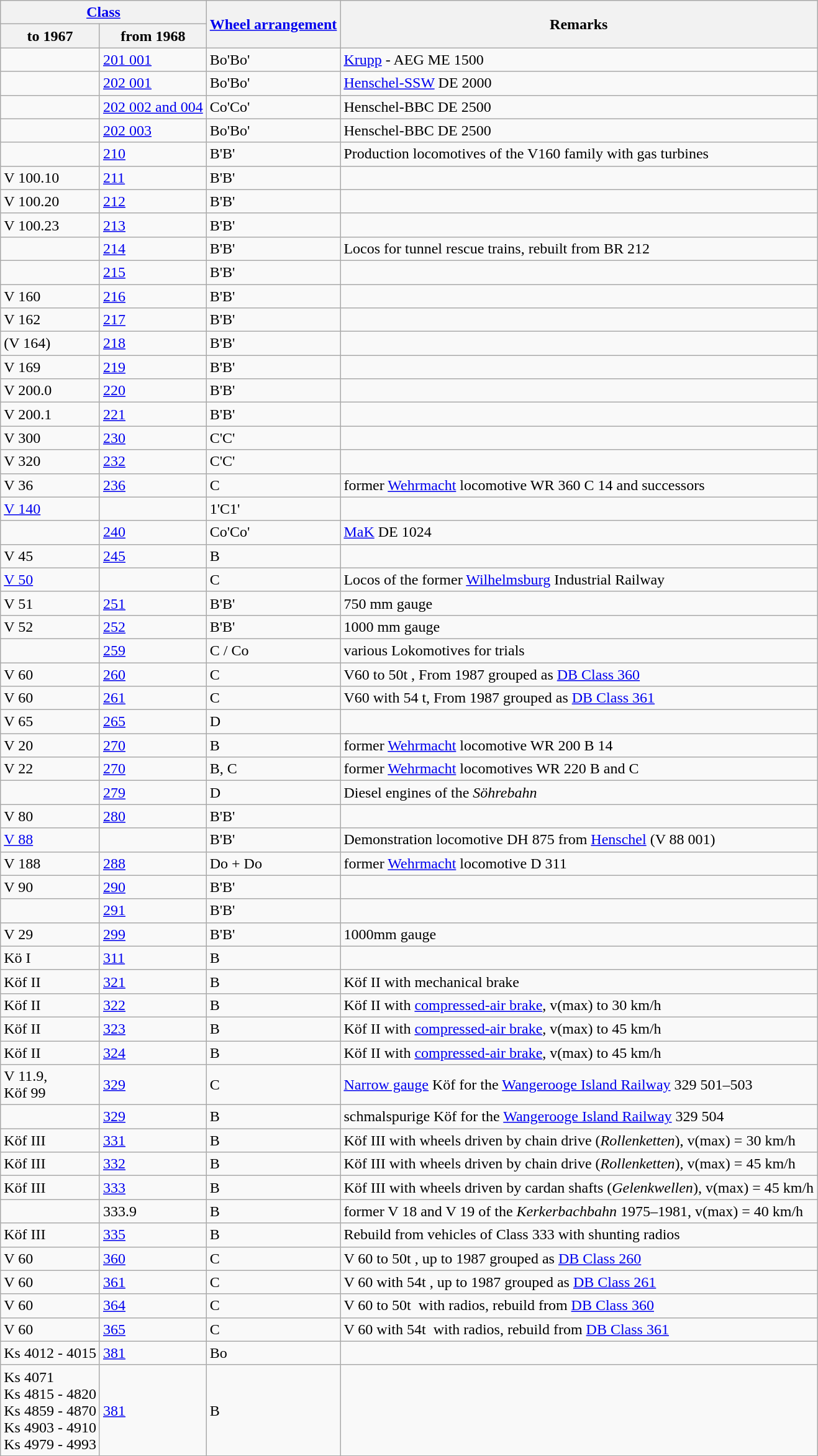<table class="wikitable">
<tr class="hintergrundfarbe6">
<th colspan="2"><a href='#'>Class</a></th>
<th rowspan="2"><a href='#'>Wheel arrangement</a></th>
<th rowspan="2">Remarks</th>
</tr>
<tr class="hintergrundfarbe6">
<th>to 1967</th>
<th>from 1968<br></th>
</tr>
<tr>
<td></td>
<td><a href='#'>201 001</a></td>
<td>Bo'Bo'</td>
<td><a href='#'>Krupp</a> - AEG ME 1500</td>
</tr>
<tr>
<td></td>
<td><a href='#'>202 001</a></td>
<td>Bo'Bo'</td>
<td><a href='#'>Henschel-SSW</a> DE 2000</td>
</tr>
<tr>
<td></td>
<td><a href='#'>202 002 and 004</a></td>
<td>Co'Co'</td>
<td>Henschel-BBC DE 2500</td>
</tr>
<tr>
<td></td>
<td><a href='#'>202 003</a></td>
<td>Bo'Bo'</td>
<td>Henschel-BBC DE 2500</td>
</tr>
<tr>
<td></td>
<td><a href='#'>210</a></td>
<td>B'B'</td>
<td>Production locomotives of the V160 family with gas turbines </td>
</tr>
<tr>
<td>V 100.10</td>
<td><a href='#'>211</a></td>
<td>B'B'</td>
<td></td>
</tr>
<tr>
<td>V 100.20</td>
<td><a href='#'>212</a></td>
<td>B'B'</td>
<td></td>
</tr>
<tr>
<td>V 100.23</td>
<td><a href='#'>213</a></td>
<td>B'B'</td>
<td></td>
</tr>
<tr>
<td></td>
<td><a href='#'>214</a></td>
<td>B'B'</td>
<td>Locos for tunnel rescue trains, rebuilt from BR 212</td>
</tr>
<tr>
<td></td>
<td><a href='#'>215</a></td>
<td>B'B'</td>
<td></td>
</tr>
<tr>
<td>V 160</td>
<td><a href='#'>216</a></td>
<td>B'B'</td>
<td></td>
</tr>
<tr>
<td>V 162</td>
<td><a href='#'>217</a></td>
<td>B'B'</td>
<td></td>
</tr>
<tr>
<td>(V 164)</td>
<td><a href='#'>218</a></td>
<td>B'B'</td>
<td></td>
</tr>
<tr>
<td>V 169</td>
<td><a href='#'>219</a></td>
<td>B'B'</td>
<td></td>
</tr>
<tr>
<td>V 200.0</td>
<td><a href='#'>220</a></td>
<td>B'B'</td>
<td></td>
</tr>
<tr>
<td>V 200.1</td>
<td><a href='#'>221</a></td>
<td>B'B'</td>
<td></td>
</tr>
<tr>
<td>V 300</td>
<td><a href='#'>230</a></td>
<td>C'C'</td>
<td></td>
</tr>
<tr>
<td>V 320</td>
<td><a href='#'>232</a></td>
<td>C'C'</td>
<td></td>
</tr>
<tr>
<td>V 36</td>
<td><a href='#'>236</a></td>
<td>C</td>
<td>former <a href='#'>Wehrmacht</a> locomotive WR 360 C 14  and successors</td>
</tr>
<tr>
<td><a href='#'>V 140</a></td>
<td></td>
<td>1'C1'</td>
<td></td>
</tr>
<tr>
<td></td>
<td><a href='#'>240</a></td>
<td>Co'Co'</td>
<td><a href='#'>MaK</a> DE 1024</td>
</tr>
<tr>
<td>V 45</td>
<td><a href='#'>245</a></td>
<td>B</td>
<td></td>
</tr>
<tr>
<td><a href='#'>V 50</a></td>
<td></td>
<td>C</td>
<td>Locos of the former <a href='#'>Wilhelmsburg</a> Industrial Railway</td>
</tr>
<tr>
<td>V 51</td>
<td><a href='#'>251</a></td>
<td>B'B'</td>
<td>750 mm gauge</td>
</tr>
<tr>
<td>V 52</td>
<td><a href='#'>252</a></td>
<td>B'B'</td>
<td>1000 mm gauge</td>
</tr>
<tr>
<td></td>
<td><a href='#'>259</a></td>
<td>C / Co</td>
<td>various Lokomotives for trials</td>
</tr>
<tr>
<td>V 60</td>
<td><a href='#'>260</a></td>
<td>C</td>
<td>V60 to 50t , From 1987 grouped as <a href='#'>DB Class 360</a></td>
</tr>
<tr>
<td>V 60</td>
<td><a href='#'>261</a></td>
<td>C</td>
<td>V60 with 54 t, From 1987 grouped as <a href='#'>DB Class 361</a></td>
</tr>
<tr>
<td>V 65</td>
<td><a href='#'>265</a></td>
<td>D</td>
<td></td>
</tr>
<tr>
<td>V 20</td>
<td><a href='#'>270</a></td>
<td>B</td>
<td>former <a href='#'>Wehrmacht</a> locomotive WR 200 B 14</td>
</tr>
<tr>
<td>V 22</td>
<td><a href='#'>270</a></td>
<td>B, C</td>
<td>former <a href='#'>Wehrmacht</a> locomotives WR 220 B and C</td>
</tr>
<tr>
<td></td>
<td><a href='#'>279</a></td>
<td>D</td>
<td>Diesel engines of the <em>Söhrebahn</em></td>
</tr>
<tr>
<td>V 80</td>
<td><a href='#'>280</a></td>
<td>B'B'</td>
<td></td>
</tr>
<tr>
<td><a href='#'>V 88</a></td>
<td></td>
<td>B'B'</td>
<td>Demonstration locomotive DH 875 from <a href='#'>Henschel</a> (V 88 001)</td>
</tr>
<tr>
<td>V 188</td>
<td><a href='#'>288</a></td>
<td>Do + Do</td>
<td>former <a href='#'>Wehrmacht</a> locomotive D 311</td>
</tr>
<tr>
<td>V 90</td>
<td><a href='#'>290</a></td>
<td>B'B'</td>
<td></td>
</tr>
<tr>
<td></td>
<td><a href='#'>291</a></td>
<td>B'B'</td>
<td></td>
</tr>
<tr>
<td>V 29</td>
<td><a href='#'>299</a></td>
<td>B'B'</td>
<td>1000mm gauge</td>
</tr>
<tr>
<td>Kö I</td>
<td><a href='#'>311</a></td>
<td>B</td>
<td></td>
</tr>
<tr>
<td>Köf II</td>
<td><a href='#'>321</a></td>
<td>B</td>
<td>Köf II with mechanical brake</td>
</tr>
<tr>
<td>Köf II</td>
<td><a href='#'>322</a></td>
<td>B</td>
<td>Köf II with <a href='#'>compressed-air brake</a>, v(max) to 30 km/h</td>
</tr>
<tr>
<td>Köf II</td>
<td><a href='#'>323</a></td>
<td>B</td>
<td>Köf II with <a href='#'>compressed-air brake</a>, v(max) to 45 km/h</td>
</tr>
<tr>
<td>Köf II</td>
<td><a href='#'>324</a></td>
<td>B</td>
<td>Köf II with <a href='#'>compressed-air brake</a>, v(max) to 45 km/h</td>
</tr>
<tr>
<td>V 11.9, <br> Köf 99</td>
<td><a href='#'>329</a></td>
<td>C</td>
<td><a href='#'>Narrow gauge</a> Köf for the <a href='#'>Wangerooge Island Railway</a> 329 501–503</td>
</tr>
<tr>
<td></td>
<td><a href='#'>329</a></td>
<td>B</td>
<td>schmalspurige Köf for the <a href='#'>Wangerooge Island Railway</a> 329 504</td>
</tr>
<tr>
<td>Köf III</td>
<td><a href='#'>331</a></td>
<td>B</td>
<td>Köf III with wheels driven by chain drive (<em>Rollenketten</em>), v(max) = 30 km/h</td>
</tr>
<tr>
<td>Köf III</td>
<td><a href='#'>332</a></td>
<td>B</td>
<td>Köf III with wheels driven by chain drive (<em>Rollenketten</em>), v(max) = 45 km/h</td>
</tr>
<tr>
<td>Köf III</td>
<td><a href='#'>333</a></td>
<td>B</td>
<td>Köf III with wheels driven by cardan shafts (<em>Gelenkwellen</em>), v(max) = 45 km/h</td>
</tr>
<tr>
<td></td>
<td>333.9</td>
<td>B</td>
<td>former V 18 and V 19 of the <em>Kerkerbachbahn</em> 1975–1981, v(max) = 40 km/h</td>
</tr>
<tr>
<td>Köf III</td>
<td><a href='#'>335</a></td>
<td>B</td>
<td>Rebuild from vehicles of Class 333 with shunting radios</td>
</tr>
<tr>
<td>V 60</td>
<td><a href='#'>360</a></td>
<td>C</td>
<td>V 60 to 50t , up to 1987 grouped as <a href='#'>DB Class 260</a></td>
</tr>
<tr>
<td>V 60</td>
<td><a href='#'>361</a></td>
<td>C</td>
<td>V 60 with 54t , up to 1987 grouped as <a href='#'>DB Class 261</a></td>
</tr>
<tr>
<td>V 60</td>
<td><a href='#'>364</a></td>
<td>C</td>
<td>V 60 to 50t  with radios, rebuild from <a href='#'>DB Class 360</a></td>
</tr>
<tr>
<td>V 60</td>
<td><a href='#'>365</a></td>
<td>C</td>
<td>V 60 with 54t  with radios, rebuild from <a href='#'>DB Class 361</a></td>
</tr>
<tr>
<td>Ks 4012 - 4015</td>
<td><a href='#'>381</a></td>
<td>Bo</td>
<td></td>
</tr>
<tr>
<td>Ks 4071 <br> Ks 4815 - 4820 <br> Ks 4859 - 4870 <br> Ks 4903 - 4910 <br> Ks 4979 - 4993</td>
<td><a href='#'>381</a></td>
<td>B</td>
<td></td>
</tr>
</table>
